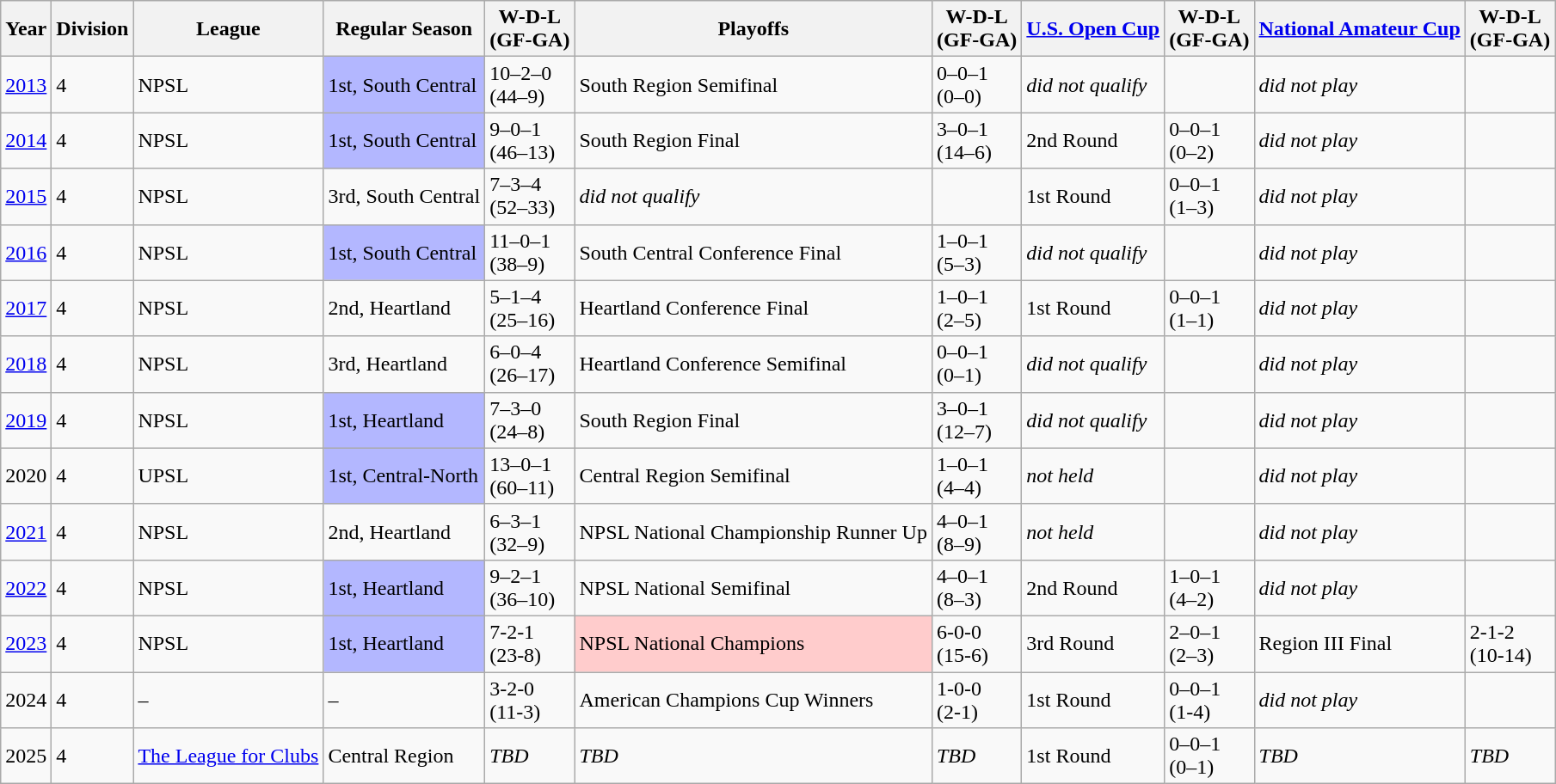<table class="wikitable">
<tr>
<th>Year</th>
<th>Division</th>
<th>League</th>
<th>Regular Season</th>
<th>W-D-L<br>(GF-GA)</th>
<th>Playoffs</th>
<th>W-D-L<br>(GF-GA)</th>
<th><a href='#'>U.S. Open Cup</a></th>
<th>W-D-L<br>(GF-GA)</th>
<th><a href='#'>National Amateur Cup</a></th>
<th>W-D-L<br>(GF-GA)</th>
</tr>
<tr>
<td><a href='#'>2013</a></td>
<td>4</td>
<td>NPSL</td>
<td bgcolor="B3B7FF">1st, South Central</td>
<td>10–2–0<br>(44–9)</td>
<td>South Region Semifinal</td>
<td>0–0–1<br>(0–0)</td>
<td><em>did not qualify</em></td>
<td></td>
<td><em>did not play</em></td>
<td></td>
</tr>
<tr>
<td><a href='#'>2014</a></td>
<td>4</td>
<td>NPSL</td>
<td bgcolor="B3B7FF">1st, South Central</td>
<td>9–0–1<br>(46–13)</td>
<td>South Region Final</td>
<td>3–0–1<br>(14–6)</td>
<td>2nd Round</td>
<td>0–0–1<br>(0–2)</td>
<td><em>did not play</em></td>
<td></td>
</tr>
<tr>
<td><a href='#'>2015</a></td>
<td>4</td>
<td>NPSL</td>
<td>3rd, South Central</td>
<td>7–3–4<br>(52–33)</td>
<td><em>did not qualify</em></td>
<td></td>
<td>1st Round</td>
<td>0–0–1<br>(1–3)</td>
<td><em>did not play</em></td>
<td></td>
</tr>
<tr>
<td><a href='#'>2016</a></td>
<td>4</td>
<td>NPSL</td>
<td bgcolor="B3B7FF">1st, South Central</td>
<td>11–0–1<br>(38–9)</td>
<td>South Central Conference Final</td>
<td>1–0–1<br>(5–3)</td>
<td><em>did not qualify</em></td>
<td></td>
<td><em>did not play</em></td>
<td></td>
</tr>
<tr>
<td><a href='#'>2017</a></td>
<td>4</td>
<td>NPSL</td>
<td>2nd, Heartland</td>
<td>5–1–4<br>(25–16)</td>
<td>Heartland Conference Final</td>
<td>1–0–1<br>(2–5)</td>
<td>1st Round</td>
<td>0–0–1<br>(1–1)</td>
<td><em>did not play</em></td>
<td></td>
</tr>
<tr>
<td><a href='#'>2018</a></td>
<td>4</td>
<td>NPSL</td>
<td>3rd, Heartland</td>
<td>6–0–4<br>(26–17)</td>
<td>Heartland Conference Semifinal</td>
<td>0–0–1<br>(0–1)</td>
<td><em>did not qualify</em></td>
<td></td>
<td><em>did not play</em></td>
<td></td>
</tr>
<tr>
<td><a href='#'>2019</a></td>
<td>4</td>
<td>NPSL</td>
<td bgcolor="B3B7FF">1st, Heartland</td>
<td>7–3–0<br>(24–8)</td>
<td>South Region Final</td>
<td>3–0–1<br>(12–7)</td>
<td><em>did not qualify</em></td>
<td></td>
<td><em>did not play</em></td>
<td></td>
</tr>
<tr>
<td>2020</td>
<td>4</td>
<td>UPSL</td>
<td bgcolor="B3B7FF">1st, Central-North</td>
<td>13–0–1<br>(60–11)</td>
<td>Central Region Semifinal</td>
<td>1–0–1<br>(4–4)</td>
<td><em>not held</em></td>
<td></td>
<td><em>did not play</em></td>
<td></td>
</tr>
<tr>
<td><a href='#'>2021</a></td>
<td>4</td>
<td>NPSL</td>
<td>2nd, Heartland</td>
<td>6–3–1<br>(32–9)</td>
<td>NPSL National Championship Runner Up</td>
<td>4–0–1<br>(8–9)</td>
<td><em>not held</em></td>
<td></td>
<td><em>did not play</em></td>
<td></td>
</tr>
<tr>
<td><a href='#'>2022</a></td>
<td>4</td>
<td>NPSL</td>
<td bgcolor="B3B7FF">1st, Heartland</td>
<td>9–2–1<br>(36–10)</td>
<td>NPSL National Semifinal</td>
<td>4–0–1<br>(8–3)</td>
<td>2nd Round</td>
<td>1–0–1<br>(4–2)</td>
<td><em>did not play</em></td>
<td></td>
</tr>
<tr>
<td><a href='#'>2023</a></td>
<td>4</td>
<td>NPSL</td>
<td bgcolor="B3B7FF">1st, Heartland</td>
<td>7-2-1<br>(23-8)</td>
<td bgcolor="#FFCCCC">NPSL National Champions</td>
<td>6-0-0<br>(15-6)</td>
<td>3rd Round</td>
<td>2–0–1<br>(2–3)</td>
<td>Region III Final</td>
<td>2-1-2<br>(10-14)</td>
</tr>
<tr>
<td>2024</td>
<td>4</td>
<td>–</td>
<td>–</td>
<td>3-2-0<br>(11-3)</td>
<td>American Champions Cup Winners</td>
<td>1-0-0<br>(2-1)</td>
<td>1st Round</td>
<td>0–0–1<br>(1-4)</td>
<td><em>did not play</em></td>
<td></td>
</tr>
<tr>
<td>2025</td>
<td>4</td>
<td><a href='#'>The League for Clubs</a></td>
<td>Central Region</td>
<td><em>TBD</em></td>
<td><em>TBD</em></td>
<td><em>TBD</em></td>
<td>1st Round</td>
<td>0–0–1<br>(0–1)</td>
<td><em>TBD</em></td>
<td><em>TBD</em></td>
</tr>
</table>
